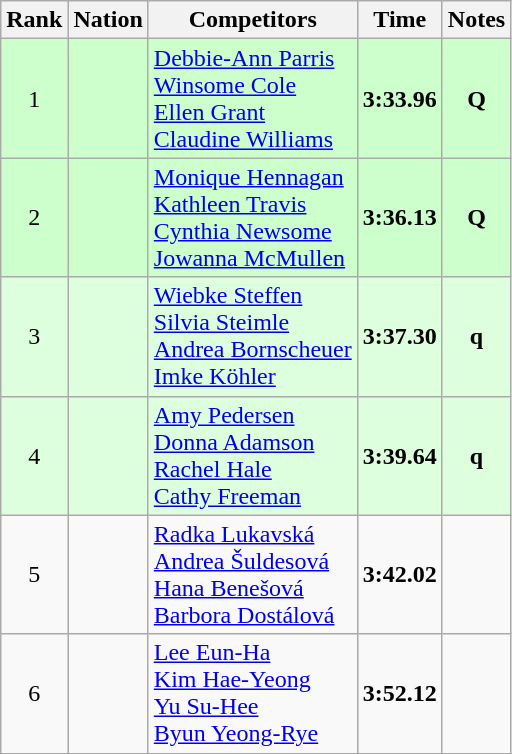<table class="wikitable sortable" style="text-align:center">
<tr>
<th>Rank</th>
<th>Nation</th>
<th>Competitors</th>
<th>Time</th>
<th>Notes</th>
</tr>
<tr bgcolor=ccffcc>
<td>1</td>
<td align=left></td>
<td align=left><a href='#'>Debbie-Ann Parris</a><br><a href='#'>Winsome Cole</a><br><a href='#'>Ellen Grant</a><br><a href='#'>Claudine Williams</a></td>
<td><strong>3:33.96</strong></td>
<td><strong>Q</strong></td>
</tr>
<tr bgcolor=ccffcc>
<td>2</td>
<td align=left></td>
<td align=left><a href='#'>Monique Hennagan</a><br><a href='#'>Kathleen Travis</a><br><a href='#'>Cynthia Newsome</a><br><a href='#'>Jowanna McMullen</a></td>
<td><strong>3:36.13</strong></td>
<td><strong>Q</strong></td>
</tr>
<tr bgcolor=ddffdd>
<td>3</td>
<td align=left></td>
<td align=left><a href='#'>Wiebke Steffen</a><br><a href='#'>Silvia Steimle</a><br><a href='#'>Andrea Bornscheuer</a><br><a href='#'>Imke Köhler</a></td>
<td><strong>3:37.30</strong></td>
<td><strong>q</strong></td>
</tr>
<tr bgcolor=ddffdd>
<td>4</td>
<td align=left></td>
<td align=left><a href='#'>Amy Pedersen</a><br><a href='#'>Donna Adamson</a><br><a href='#'>Rachel Hale</a><br><a href='#'>Cathy Freeman</a></td>
<td><strong>3:39.64</strong></td>
<td><strong>q</strong></td>
</tr>
<tr>
<td>5</td>
<td align=left></td>
<td align=left><a href='#'>Radka Lukavská</a><br><a href='#'>Andrea Šuldesová</a><br><a href='#'>Hana Benešová</a><br><a href='#'>Barbora Dostálová</a></td>
<td><strong>3:42.02</strong></td>
<td></td>
</tr>
<tr>
<td>6</td>
<td align=left></td>
<td align=left><a href='#'>Lee Eun-Ha</a><br><a href='#'>Kim Hae-Yeong</a><br><a href='#'>Yu Su-Hee</a><br><a href='#'>Byun Yeong-Rye</a></td>
<td><strong>3:52.12</strong></td>
<td></td>
</tr>
</table>
